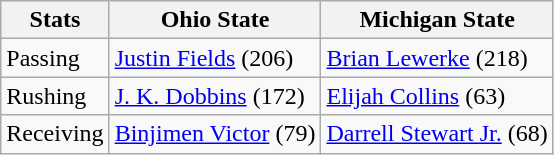<table class="wikitable">
<tr>
<th>Stats</th>
<th>Ohio State</th>
<th>Michigan State</th>
</tr>
<tr>
<td>Passing</td>
<td><a href='#'>Justin Fields</a> (206)</td>
<td><a href='#'>Brian Lewerke</a> (218)</td>
</tr>
<tr>
<td>Rushing</td>
<td><a href='#'>J. K. Dobbins</a> (172)</td>
<td><a href='#'>Elijah Collins</a> (63)</td>
</tr>
<tr>
<td>Receiving</td>
<td><a href='#'>Binjimen Victor</a> (79)</td>
<td><a href='#'>Darrell Stewart Jr.</a> (68)</td>
</tr>
</table>
